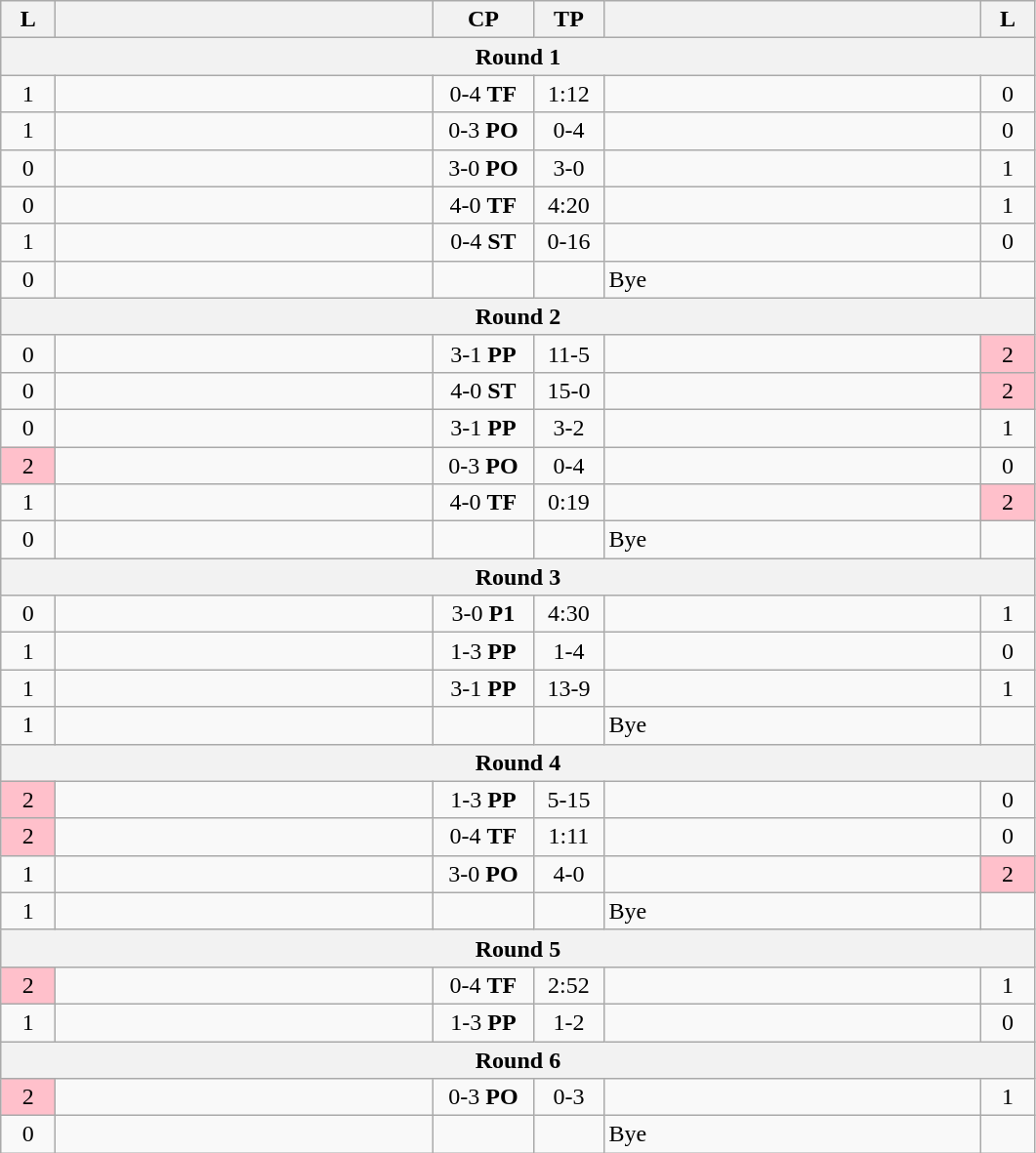<table class="wikitable" style="text-align: center;" |>
<tr>
<th width="30">L</th>
<th width="250"></th>
<th width="62">CP</th>
<th width="40">TP</th>
<th width="250"></th>
<th width="30">L</th>
</tr>
<tr>
<th colspan="7">Round 1</th>
</tr>
<tr>
<td>1</td>
<td style="text-align:left;"></td>
<td>0-4 <strong>TF</strong></td>
<td>1:12</td>
<td style="text-align:left;"><strong></strong></td>
<td>0</td>
</tr>
<tr>
<td>1</td>
<td style="text-align:left;"></td>
<td>0-3 <strong>PO</strong></td>
<td>0-4</td>
<td style="text-align:left;"><strong></strong></td>
<td>0</td>
</tr>
<tr>
<td>0</td>
<td style="text-align:left;"><strong></strong></td>
<td>3-0 <strong>PO</strong></td>
<td>3-0</td>
<td style="text-align:left;"></td>
<td>1</td>
</tr>
<tr>
<td>0</td>
<td style="text-align:left;"><strong></strong></td>
<td>4-0 <strong>TF</strong></td>
<td>4:20</td>
<td style="text-align:left;"></td>
<td>1</td>
</tr>
<tr>
<td>1</td>
<td style="text-align:left;"></td>
<td>0-4 <strong>ST</strong></td>
<td>0-16</td>
<td style="text-align:left;"><strong></strong></td>
<td>0</td>
</tr>
<tr>
<td>0</td>
<td style="text-align:left;"><strong></strong></td>
<td></td>
<td></td>
<td style="text-align:left;">Bye</td>
<td></td>
</tr>
<tr>
<th colspan="7">Round 2</th>
</tr>
<tr>
<td>0</td>
<td style="text-align:left;"><strong></strong></td>
<td>3-1 <strong>PP</strong></td>
<td>11-5</td>
<td style="text-align:left;"></td>
<td bgcolor=pink>2</td>
</tr>
<tr>
<td>0</td>
<td style="text-align:left;"><strong></strong></td>
<td>4-0 <strong>ST</strong></td>
<td>15-0</td>
<td style="text-align:left;"></td>
<td bgcolor=pink>2</td>
</tr>
<tr>
<td>0</td>
<td style="text-align:left;"><strong></strong></td>
<td>3-1 <strong>PP</strong></td>
<td>3-2</td>
<td style="text-align:left;"></td>
<td>1</td>
</tr>
<tr>
<td bgcolor=pink>2</td>
<td style="text-align:left;"></td>
<td>0-3 <strong>PO</strong></td>
<td>0-4</td>
<td style="text-align:left;"><strong></strong></td>
<td>0</td>
</tr>
<tr>
<td>1</td>
<td style="text-align:left;"><strong></strong></td>
<td>4-0 <strong>TF</strong></td>
<td>0:19</td>
<td style="text-align:left;"></td>
<td bgcolor=pink>2</td>
</tr>
<tr>
<td>0</td>
<td style="text-align:left;"><strong></strong></td>
<td></td>
<td></td>
<td style="text-align:left;">Bye</td>
<td></td>
</tr>
<tr>
<th colspan="7">Round 3</th>
</tr>
<tr>
<td>0</td>
<td style="text-align:left;"><strong></strong></td>
<td>3-0 <strong>P1</strong></td>
<td>4:30</td>
<td style="text-align:left;"></td>
<td>1</td>
</tr>
<tr>
<td>1</td>
<td style="text-align:left;"></td>
<td>1-3 <strong>PP</strong></td>
<td>1-4</td>
<td style="text-align:left;"><strong></strong></td>
<td>0</td>
</tr>
<tr>
<td>1</td>
<td style="text-align:left;"><strong></strong></td>
<td>3-1 <strong>PP</strong></td>
<td>13-9</td>
<td style="text-align:left;"></td>
<td>1</td>
</tr>
<tr>
<td>1</td>
<td style="text-align:left;"><strong></strong></td>
<td></td>
<td></td>
<td style="text-align:left;">Bye</td>
<td></td>
</tr>
<tr>
<th colspan="7">Round 4</th>
</tr>
<tr>
<td bgcolor=pink>2</td>
<td style="text-align:left;"></td>
<td>1-3 <strong>PP</strong></td>
<td>5-15</td>
<td style="text-align:left;"><strong></strong></td>
<td>0</td>
</tr>
<tr>
<td bgcolor=pink>2</td>
<td style="text-align:left;"></td>
<td>0-4 <strong>TF</strong></td>
<td>1:11</td>
<td style="text-align:left;"><strong></strong></td>
<td>0</td>
</tr>
<tr>
<td>1</td>
<td style="text-align:left;"><strong></strong></td>
<td>3-0 <strong>PO</strong></td>
<td>4-0</td>
<td style="text-align:left;"></td>
<td bgcolor=pink>2</td>
</tr>
<tr>
<td>1</td>
<td style="text-align:left;"><strong></strong></td>
<td></td>
<td></td>
<td style="text-align:left;">Bye</td>
<td></td>
</tr>
<tr>
<th colspan="7">Round 5</th>
</tr>
<tr>
<td bgcolor=pink>2</td>
<td style="text-align:left;"></td>
<td>0-4 <strong>TF</strong></td>
<td>2:52</td>
<td style="text-align:left;"><strong></strong></td>
<td>1</td>
</tr>
<tr>
<td>1</td>
<td style="text-align:left;"></td>
<td>1-3 <strong>PP</strong></td>
<td>1-2</td>
<td style="text-align:left;"><strong></strong></td>
<td>0</td>
</tr>
<tr>
<th colspan="7">Round 6</th>
</tr>
<tr>
<td bgcolor=pink>2</td>
<td style="text-align:left;"></td>
<td>0-3 <strong>PO</strong></td>
<td>0-3</td>
<td style="text-align:left;"><strong></strong></td>
<td>1</td>
</tr>
<tr>
<td>0</td>
<td style="text-align:left;"><strong></strong></td>
<td></td>
<td></td>
<td style="text-align:left;">Bye</td>
<td></td>
</tr>
</table>
